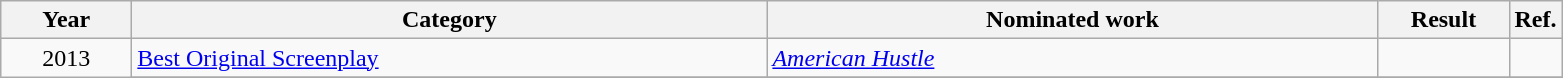<table class=wikitable>
<tr>
<th scope="col" style="width:5em;">Year</th>
<th scope="col" style="width:26em;">Category</th>
<th scope="col" style="width:25em;">Nominated work</th>
<th scope="col" style="width:5em;">Result</th>
<th>Ref.</th>
</tr>
<tr>
<td style="text-align:center;", rowspan=2>2013</td>
<td><a href='#'>Best Original Screenplay</a></td>
<td><em><a href='#'>American Hustle</a></em></td>
<td></td>
<td></td>
</tr>
<tr>
</tr>
</table>
